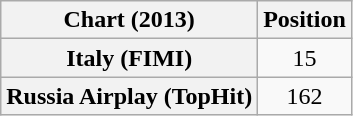<table class="wikitable sortable plainrowheaders" style="text-align:center;">
<tr>
<th scope="col">Chart (2013)</th>
<th scope="col">Position</th>
</tr>
<tr>
<th scope="row">Italy (FIMI)</th>
<td>15</td>
</tr>
<tr>
<th scope="row">Russia Airplay (TopHit)</th>
<td>162</td>
</tr>
</table>
